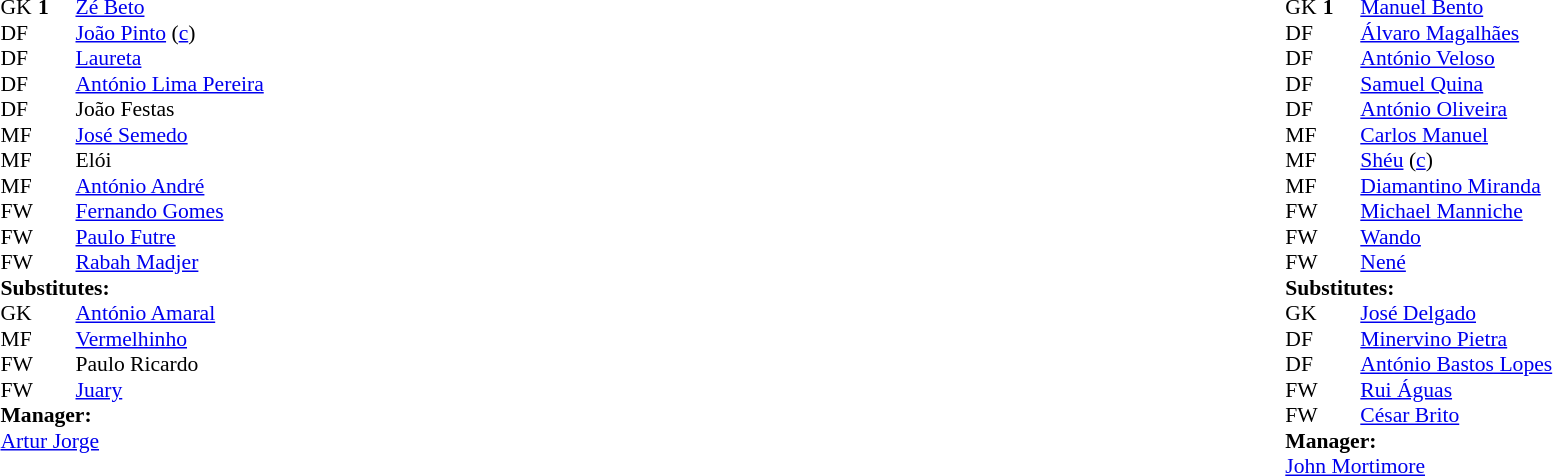<table width="100%">
<tr>
<td valign="top" width="50%"><br><table style="font-size: 90%" cellspacing="0" cellpadding="0">
<tr>
<td colspan="4"></td>
</tr>
<tr>
<th width=25></th>
<th width=25></th>
</tr>
<tr>
<td>GK</td>
<td><strong>1</strong></td>
<td> <a href='#'>Zé Beto</a></td>
</tr>
<tr>
<td>DF</td>
<td></td>
<td> <a href='#'>João Pinto</a> (<a href='#'>c</a>)</td>
</tr>
<tr>
<td>DF</td>
<td></td>
<td> <a href='#'>Laureta</a></td>
</tr>
<tr>
<td>DF</td>
<td></td>
<td> <a href='#'>António Lima Pereira</a></td>
</tr>
<tr>
<td>DF</td>
<td></td>
<td> João Festas</td>
<td></td>
<td></td>
</tr>
<tr>
<td>MF</td>
<td></td>
<td> <a href='#'>José Semedo</a></td>
<td></td>
<td></td>
</tr>
<tr>
<td>MF</td>
<td></td>
<td> Elói</td>
<td></td>
<td></td>
</tr>
<tr>
<td>MF</td>
<td></td>
<td> <a href='#'>António André</a></td>
</tr>
<tr>
<td>FW</td>
<td></td>
<td> <a href='#'>Fernando Gomes</a></td>
</tr>
<tr>
<td>FW</td>
<td></td>
<td> <a href='#'>Paulo Futre</a></td>
</tr>
<tr>
<td>FW</td>
<td></td>
<td> <a href='#'>Rabah Madjer</a></td>
<td></td>
<td></td>
</tr>
<tr>
<td colspan=3><strong>Substitutes:</strong></td>
</tr>
<tr>
<td>GK</td>
<td></td>
<td> <a href='#'>António Amaral</a></td>
</tr>
<tr>
<td>MF</td>
<td></td>
<td> <a href='#'>Vermelhinho</a></td>
</tr>
<tr>
<td>FW</td>
<td></td>
<td> Paulo Ricardo</td>
<td></td>
<td></td>
</tr>
<tr>
<td>FW</td>
<td></td>
<td> <a href='#'>Juary</a></td>
<td></td>
<td></td>
</tr>
<tr>
<td colspan=3><strong>Manager:</strong></td>
</tr>
<tr>
<td colspan=4> <a href='#'>Artur Jorge</a></td>
</tr>
</table>
</td>
<td valign="top"></td>
<td valign="top" width="50%"><br><table style="font-size: 90%" cellspacing="0" cellpadding="0" align=center>
<tr>
<td colspan="4"></td>
</tr>
<tr>
<th width=25></th>
<th width=25></th>
</tr>
<tr>
<td>GK</td>
<td><strong>1</strong></td>
<td> <a href='#'>Manuel Bento</a></td>
</tr>
<tr>
<td>DF</td>
<td></td>
<td> <a href='#'>Álvaro Magalhães</a></td>
<td></td>
<td></td>
</tr>
<tr>
<td>DF</td>
<td></td>
<td> <a href='#'>António Veloso</a></td>
</tr>
<tr>
<td>DF</td>
<td></td>
<td> <a href='#'>Samuel Quina</a></td>
</tr>
<tr>
<td>DF</td>
<td></td>
<td> <a href='#'>António Oliveira</a></td>
</tr>
<tr>
<td>MF</td>
<td></td>
<td> <a href='#'>Carlos Manuel</a></td>
<td></td>
<td></td>
</tr>
<tr>
<td>MF</td>
<td></td>
<td> <a href='#'>Shéu</a> (<a href='#'>c</a>)</td>
</tr>
<tr>
<td>MF</td>
<td></td>
<td> <a href='#'>Diamantino Miranda</a></td>
<td></td>
<td></td>
</tr>
<tr>
<td>FW</td>
<td></td>
<td> <a href='#'>Michael Manniche</a></td>
</tr>
<tr>
<td>FW</td>
<td></td>
<td> <a href='#'>Wando</a></td>
<td></td>
<td></td>
</tr>
<tr>
<td>FW</td>
<td></td>
<td> <a href='#'>Nené</a></td>
</tr>
<tr>
<td colspan=3><strong>Substitutes:</strong></td>
</tr>
<tr>
<td>GK</td>
<td></td>
<td> <a href='#'>José Delgado</a></td>
</tr>
<tr>
<td>DF</td>
<td></td>
<td> <a href='#'>Minervino Pietra</a></td>
</tr>
<tr>
<td>DF</td>
<td></td>
<td> <a href='#'>António Bastos Lopes</a></td>
<td></td>
<td></td>
</tr>
<tr>
<td>FW</td>
<td></td>
<td> <a href='#'>Rui Águas</a></td>
</tr>
<tr>
<td>FW</td>
<td></td>
<td> <a href='#'>César Brito</a></td>
<td></td>
<td></td>
</tr>
<tr>
<td colspan=3><strong>Manager:</strong></td>
</tr>
<tr>
<td colspan=4> <a href='#'>John Mortimore</a></td>
</tr>
</table>
</td>
</tr>
</table>
